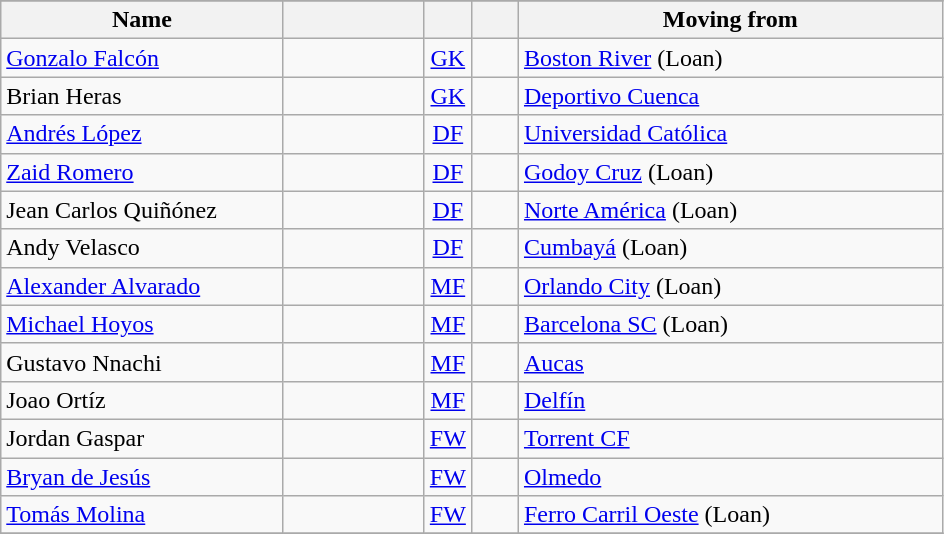<table class="wikitable" style="text-align: center;">
<tr>
</tr>
<tr>
<th width=30% align="center">Name</th>
<th width=15% align="center"></th>
<th width=5% align="center"></th>
<th width=5% align="center"></th>
<th width=45% align="center">Moving from</th>
</tr>
<tr>
<td align=left><a href='#'>Gonzalo Falcón</a></td>
<td></td>
<td><a href='#'>GK</a></td>
<td></td>
<td align=left><a href='#'>Boston River</a>  (Loan)</td>
</tr>
<tr>
<td align=left>Brian Heras</td>
<td></td>
<td><a href='#'>GK</a></td>
<td></td>
<td align=left><a href='#'>Deportivo Cuenca</a> </td>
</tr>
<tr>
<td align=left><a href='#'>Andrés López</a></td>
<td></td>
<td><a href='#'>DF</a></td>
<td></td>
<td align=left><a href='#'>Universidad Católica</a> </td>
</tr>
<tr>
<td align=left><a href='#'>Zaid Romero</a></td>
<td></td>
<td><a href='#'>DF</a></td>
<td></td>
<td align=left><a href='#'>Godoy Cruz</a>  (Loan)</td>
</tr>
<tr>
<td align=left>Jean Carlos Quiñónez</td>
<td></td>
<td><a href='#'>DF</a></td>
<td></td>
<td align=left><a href='#'>Norte América</a>  (Loan)</td>
</tr>
<tr>
<td align=left>Andy Velasco</td>
<td></td>
<td><a href='#'>DF</a></td>
<td></td>
<td align=left><a href='#'>Cumbayá</a>  (Loan)</td>
</tr>
<tr>
<td align=left><a href='#'>Alexander Alvarado</a></td>
<td></td>
<td><a href='#'>MF</a></td>
<td></td>
<td align=left><a href='#'>Orlando City</a>  (Loan)</td>
</tr>
<tr>
<td align=left><a href='#'>Michael Hoyos</a></td>
<td></td>
<td><a href='#'>MF</a></td>
<td></td>
<td align=left><a href='#'>Barcelona SC</a>  (Loan)</td>
</tr>
<tr>
<td align=left>Gustavo Nnachi</td>
<td></td>
<td><a href='#'>MF</a></td>
<td></td>
<td align=left><a href='#'>Aucas</a> </td>
</tr>
<tr>
<td align=left>Joao Ortíz</td>
<td></td>
<td><a href='#'>MF</a></td>
<td></td>
<td align=left><a href='#'>Delfín</a> </td>
</tr>
<tr>
<td align=left>Jordan Gaspar</td>
<td></td>
<td><a href='#'>FW</a></td>
<td></td>
<td align=left><a href='#'>Torrent CF</a> </td>
</tr>
<tr>
<td align=left><a href='#'>Bryan de Jesús</a></td>
<td></td>
<td><a href='#'>FW</a></td>
<td></td>
<td align=left><a href='#'>Olmedo</a> </td>
</tr>
<tr>
<td align=left><a href='#'>Tomás Molina</a></td>
<td></td>
<td><a href='#'>FW</a></td>
<td></td>
<td align=left><a href='#'>Ferro Carril Oeste</a>  (Loan)</td>
</tr>
<tr>
</tr>
</table>
